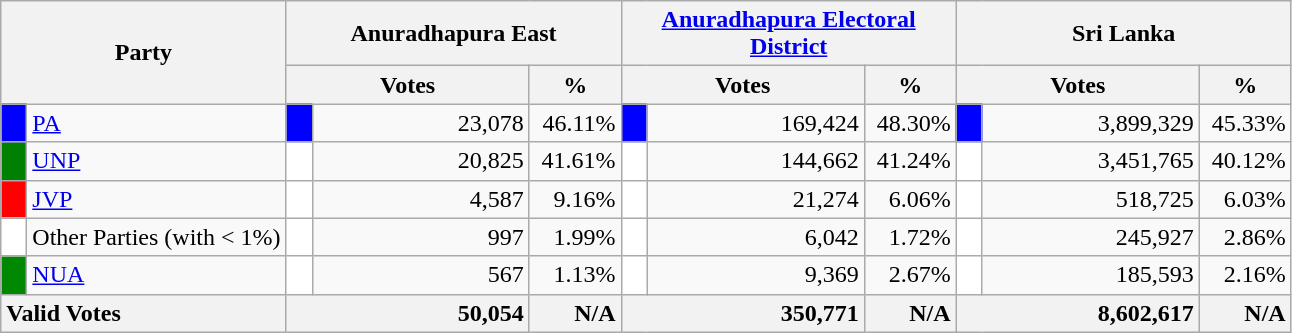<table class="wikitable">
<tr>
<th colspan="2" width="144px"rowspan="2">Party</th>
<th colspan="3" width="216px">Anuradhapura East</th>
<th colspan="3" width="216px"><a href='#'>Anuradhapura Electoral District</a></th>
<th colspan="3" width="216px">Sri Lanka</th>
</tr>
<tr>
<th colspan="2" width="144px">Votes</th>
<th>%</th>
<th colspan="2" width="144px">Votes</th>
<th>%</th>
<th colspan="2" width="144px">Votes</th>
<th>%</th>
</tr>
<tr>
<td style="background-color:blue;" width="10px"></td>
<td style="text-align:left;"><a href='#'>PA</a></td>
<td style="background-color:blue;" width="10px"></td>
<td style="text-align:right;">23,078</td>
<td style="text-align:right;">46.11%</td>
<td style="background-color:blue;" width="10px"></td>
<td style="text-align:right;">169,424</td>
<td style="text-align:right;">48.30%</td>
<td style="background-color:blue;" width="10px"></td>
<td style="text-align:right;">3,899,329</td>
<td style="text-align:right;">45.33%</td>
</tr>
<tr>
<td style="background-color:green;" width="10px"></td>
<td style="text-align:left;"><a href='#'>UNP</a></td>
<td style="background-color:white;" width="10px"></td>
<td style="text-align:right;">20,825</td>
<td style="text-align:right;">41.61%</td>
<td style="background-color:white;" width="10px"></td>
<td style="text-align:right;">144,662</td>
<td style="text-align:right;">41.24%</td>
<td style="background-color:white;" width="10px"></td>
<td style="text-align:right;">3,451,765</td>
<td style="text-align:right;">40.12%</td>
</tr>
<tr>
<td style="background-color:red;" width="10px"></td>
<td style="text-align:left;"><a href='#'>JVP</a></td>
<td style="background-color:white;" width="10px"></td>
<td style="text-align:right;">4,587</td>
<td style="text-align:right;">9.16%</td>
<td style="background-color:white;" width="10px"></td>
<td style="text-align:right;">21,274</td>
<td style="text-align:right;">6.06%</td>
<td style="background-color:white;" width="10px"></td>
<td style="text-align:right;">518,725</td>
<td style="text-align:right;">6.03%</td>
</tr>
<tr>
<td style="background-color:white;" width="10px"></td>
<td style="text-align:left;">Other Parties (with < 1%)</td>
<td style="background-color:white;" width="10px"></td>
<td style="text-align:right;">997</td>
<td style="text-align:right;">1.99%</td>
<td style="background-color:white;" width="10px"></td>
<td style="text-align:right;">6,042</td>
<td style="text-align:right;">1.72%</td>
<td style="background-color:white;" width="10px"></td>
<td style="text-align:right;">245,927</td>
<td style="text-align:right;">2.86%</td>
</tr>
<tr>
<td style="background-color:#008800;" width="10px"></td>
<td style="text-align:left;"><a href='#'>NUA</a></td>
<td style="background-color:white;" width="10px"></td>
<td style="text-align:right;">567</td>
<td style="text-align:right;">1.13%</td>
<td style="background-color:white;" width="10px"></td>
<td style="text-align:right;">9,369</td>
<td style="text-align:right;">2.67%</td>
<td style="background-color:white;" width="10px"></td>
<td style="text-align:right;">185,593</td>
<td style="text-align:right;">2.16%</td>
</tr>
<tr>
<th colspan="2" width="144px"style="text-align:left;">Valid Votes</th>
<th style="text-align:right;"colspan="2" width="144px">50,054</th>
<th style="text-align:right;">N/A</th>
<th style="text-align:right;"colspan="2" width="144px">350,771</th>
<th style="text-align:right;">N/A</th>
<th style="text-align:right;"colspan="2" width="144px">8,602,617</th>
<th style="text-align:right;">N/A</th>
</tr>
</table>
